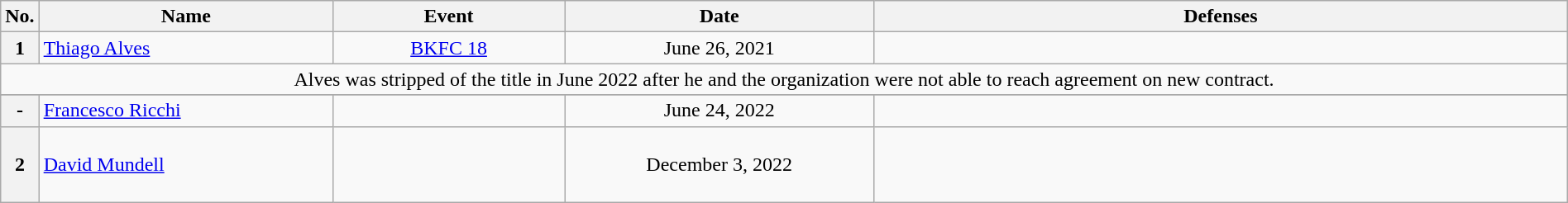<table class="wikitable" width=100%>
<tr>
<th width=1%>No.</th>
<th width=19%>Name</th>
<th width=15%>Event</th>
<th width=20%>Date</th>
<th width=45%>Defenses</th>
</tr>
<tr>
<th>1</th>
<td align=left> <a href='#'>Thiago Alves</a> <br></td>
<td align=center><a href='#'>BKFC 18</a><br></td>
<td align=center>June 26, 2021</td>
<td></td>
</tr>
<tr>
<td colspan=5 align=center>Alves was stripped of the title in June 2022 after he and the organization were not able to reach agreement on new contract.</td>
</tr>
<tr>
</tr>
<tr>
<th>-</th>
<td align=left> <a href='#'>Francesco Ricchi</a><br></td>
<td align=center><br></td>
<td align=center>June 24, 2022</td>
<td></td>
</tr>
<tr>
<th>2</th>
<td align=left> <a href='#'>David Mundell</a><br></td>
<td align=center><br></td>
<td align=center>December 3, 2022</td>
<td><br><br>
<br>
</td>
</tr>
</table>
